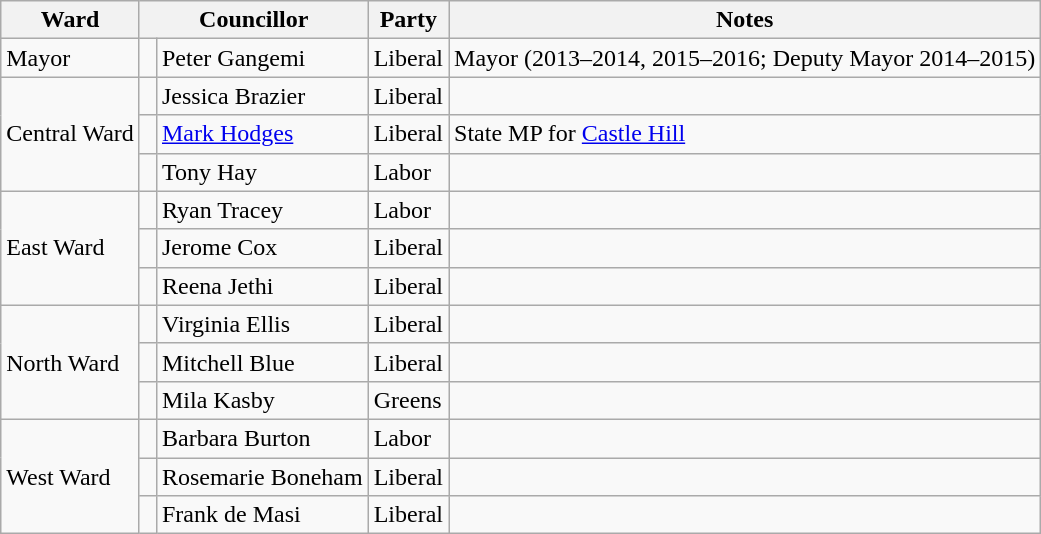<table class="wikitable">
<tr>
<th>Ward</th>
<th colspan="2">Councillor</th>
<th>Party</th>
<th>Notes</th>
</tr>
<tr>
<td>Mayor</td>
<td> </td>
<td>Peter Gangemi</td>
<td>Liberal</td>
<td>Mayor (2013–2014, 2015–2016; Deputy Mayor 2014–2015)</td>
</tr>
<tr>
<td rowspan="3">Central Ward</td>
<td> </td>
<td>Jessica Brazier</td>
<td>Liberal</td>
<td></td>
</tr>
<tr>
<td> </td>
<td><a href='#'>Mark Hodges</a></td>
<td>Liberal</td>
<td>State MP for <a href='#'>Castle Hill</a></td>
</tr>
<tr>
<td> </td>
<td>Tony Hay </td>
<td>Labor</td>
<td></td>
</tr>
<tr>
<td rowspan="3">East Ward</td>
<td> </td>
<td>Ryan Tracey</td>
<td>Labor</td>
<td></td>
</tr>
<tr>
<td> </td>
<td>Jerome Cox</td>
<td>Liberal</td>
<td></td>
</tr>
<tr>
<td> </td>
<td>Reena Jethi</td>
<td>Liberal</td>
<td></td>
</tr>
<tr>
<td rowspan="3">North Ward</td>
<td> </td>
<td>Virginia Ellis</td>
<td>Liberal</td>
<td></td>
</tr>
<tr>
<td> </td>
<td>Mitchell Blue</td>
<td>Liberal</td>
<td></td>
</tr>
<tr>
<td> </td>
<td>Mila Kasby</td>
<td>Greens</td>
<td></td>
</tr>
<tr>
<td rowspan="3">West Ward</td>
<td> </td>
<td>Barbara Burton</td>
<td>Labor</td>
<td></td>
</tr>
<tr>
<td> </td>
<td>Rosemarie Boneham</td>
<td>Liberal</td>
<td></td>
</tr>
<tr>
<td> </td>
<td>Frank de Masi</td>
<td>Liberal</td>
<td></td>
</tr>
</table>
